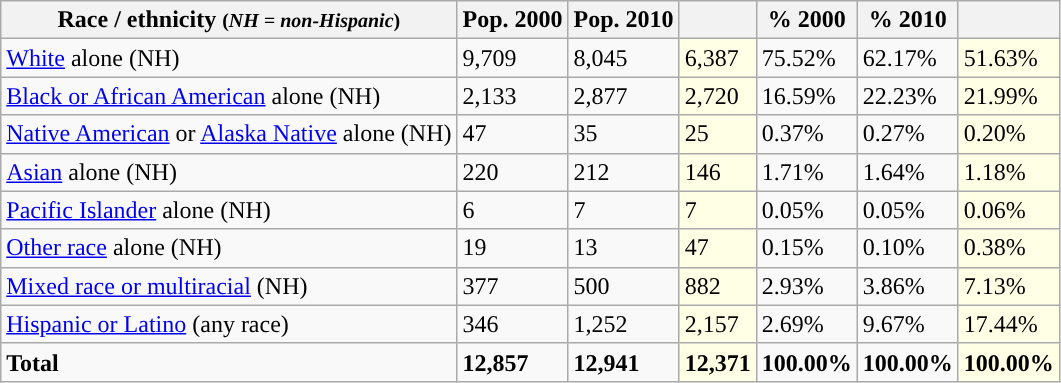<table class="wikitable">
<tr>
<th>Race / ethnicity <small>(<em>NH = non-Hispanic</em>)</small></th>
<th>Pop. 2000</th>
<th>Pop. 2010</th>
<th></th>
<th>% 2000</th>
<th>% 2010</th>
<th></th>
</tr>
<tr>
<td><a href='#'>White</a> alone (NH)</td>
<td>9,709</td>
<td>8,045</td>
<td style='background: #ffffe6;'>6,387</td>
<td>75.52%</td>
<td>62.17%</td>
<td style='background: #ffffe6;'>51.63%</td>
</tr>
<tr>
<td><a href='#'>Black or African American</a> alone (NH)</td>
<td>2,133</td>
<td>2,877</td>
<td style='background: #ffffe6;'>2,720</td>
<td>16.59%</td>
<td>22.23%</td>
<td style='background: #ffffe6;'>21.99%</td>
</tr>
<tr>
<td><a href='#'>Native American</a> or <a href='#'>Alaska Native</a> alone (NH)</td>
<td>47</td>
<td>35</td>
<td style='background: #ffffe6;'>25</td>
<td>0.37%</td>
<td>0.27%</td>
<td style='background: #ffffe6;'>0.20%</td>
</tr>
<tr>
<td><a href='#'>Asian</a> alone (NH)</td>
<td>220</td>
<td>212</td>
<td style='background: #ffffe6;'>146</td>
<td>1.71%</td>
<td>1.64%</td>
<td style='background: #ffffe6;'>1.18%</td>
</tr>
<tr>
<td><a href='#'>Pacific Islander</a> alone (NH)</td>
<td>6</td>
<td>7</td>
<td style='background: #ffffe6;'>7</td>
<td>0.05%</td>
<td>0.05%</td>
<td style='background: #ffffe6;'>0.06%</td>
</tr>
<tr>
<td><a href='#'>Other race</a> alone (NH)</td>
<td>19</td>
<td>13</td>
<td style='background: #ffffe6;'>47</td>
<td>0.15%</td>
<td>0.10%</td>
<td style='background: #ffffe6;'>0.38%</td>
</tr>
<tr>
<td><a href='#'>Mixed race or multiracial</a> (NH)</td>
<td>377</td>
<td>500</td>
<td style='background: #ffffe6;'>882</td>
<td>2.93%</td>
<td>3.86%</td>
<td style='background: #ffffe6;'>7.13%</td>
</tr>
<tr>
<td><a href='#'>Hispanic or Latino</a> (any race)</td>
<td>346</td>
<td>1,252</td>
<td style='background: #ffffe6;'>2,157</td>
<td>2.69%</td>
<td>9.67%</td>
<td style='background: #ffffe6;'>17.44%</td>
</tr>
<tr>
<td><strong>Total</strong></td>
<td><strong>12,857</strong></td>
<td><strong>12,941</strong></td>
<td style='background: #ffffe6;'><strong>12,371</strong></td>
<td><strong>100.00%</strong></td>
<td><strong>100.00%</strong></td>
<td style='background: #ffffe6;'><strong>100.00%</strong></td>
</tr>
</table>
